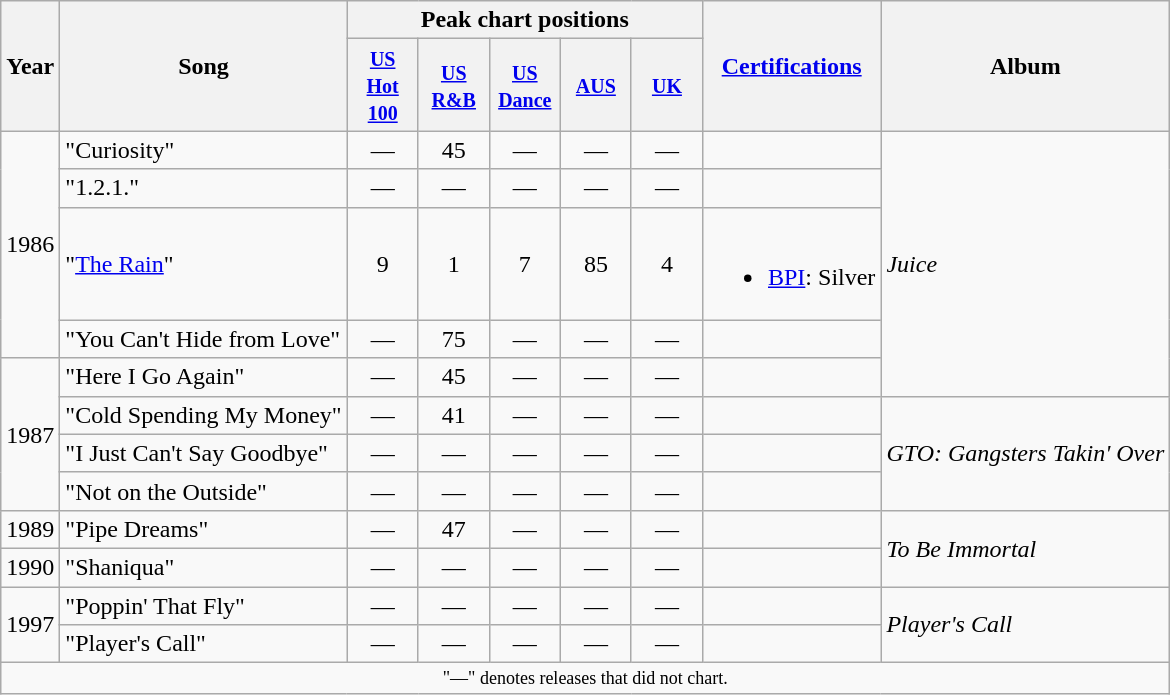<table class="wikitable">
<tr>
<th align=center rowspan=2>Year</th>
<th align=center rowspan=2>Song</th>
<th align=center colspan=5>Peak chart positions</th>
<th align=center rowspan=2><a href='#'>Certifications</a></th>
<th align=center rowspan=2>Album</th>
</tr>
<tr>
<th width=40><small><a href='#'>US Hot 100</a></small><br></th>
<th width=40><small><a href='#'>US R&B</a></small><br></th>
<th width=40><small><a href='#'>US Dance</a></small><br></th>
<th width=40><small><a href='#'>AUS</a></small><br></th>
<th width=40><small><a href='#'>UK</a></small><br></th>
</tr>
<tr>
<td align=left rowspan=4>1986</td>
<td align=left>"Curiosity"</td>
<td align=center>—</td>
<td align=center>45</td>
<td align=center>—</td>
<td align=center>—</td>
<td align=center>—</td>
<td></td>
<td align=left rowspan=5><em>Juice</em></td>
</tr>
<tr>
<td align=left>"1.2.1."</td>
<td align=center>—</td>
<td align=center>—</td>
<td align=center>—</td>
<td align=center>—</td>
<td align=center>—</td>
<td></td>
</tr>
<tr>
<td align=left>"<a href='#'>The Rain</a>"</td>
<td align=center>9</td>
<td align=center>1</td>
<td align=center>7</td>
<td align=center>85</td>
<td align=center>4</td>
<td><br><ul><li><a href='#'>BPI</a>: Silver</li></ul></td>
</tr>
<tr>
<td align=left>"You Can't Hide from Love"</td>
<td align=center>—</td>
<td align=center>75</td>
<td align=center>—</td>
<td align=center>—</td>
<td align=center>—</td>
<td></td>
</tr>
<tr>
<td align=left rowspan=4>1987</td>
<td align=left>"Here I Go Again"</td>
<td align=center>—</td>
<td align=center>45</td>
<td align=center>—</td>
<td align=center>—</td>
<td align=center>—</td>
<td></td>
</tr>
<tr>
<td align=left>"Cold Spending My Money"</td>
<td align=center>—</td>
<td align=center>41</td>
<td align=center>—</td>
<td align=center>—</td>
<td align=center>—</td>
<td></td>
<td align=left rowspan=3><em>GTO: Gangsters Takin' Over</em></td>
</tr>
<tr>
<td align=left>"I Just Can't Say Goodbye"</td>
<td align=center>—</td>
<td align=center>—</td>
<td align=center>—</td>
<td align=center>—</td>
<td align=center>—</td>
<td></td>
</tr>
<tr>
<td align=left>"Not on the Outside"</td>
<td align=center>—</td>
<td align=center>—</td>
<td align=center>—</td>
<td align=center>—</td>
<td align=center>—</td>
<td></td>
</tr>
<tr>
<td align=left>1989</td>
<td align=left>"Pipe Dreams"</td>
<td align=center>—</td>
<td align=center>47</td>
<td align=center>—</td>
<td align=center>—</td>
<td align=center>—</td>
<td></td>
<td align=left rowspan=2><em>To Be Immortal</em></td>
</tr>
<tr>
<td align=left>1990</td>
<td align=left>"Shaniqua"</td>
<td align=center>—</td>
<td align=center>—</td>
<td align=center>—</td>
<td align=center>—</td>
<td align=center>—</td>
<td></td>
</tr>
<tr>
<td align=left rowspan=2>1997</td>
<td align=left>"Poppin' That Fly"</td>
<td align=center>—</td>
<td align=center>—</td>
<td align=center>—</td>
<td align=center>—</td>
<td align=center>—</td>
<td></td>
<td align=left rowspan=2><em>Player's Call</em></td>
</tr>
<tr>
<td align=left>"Player's Call"</td>
<td align=center>—</td>
<td align=center>—</td>
<td align=center>—</td>
<td align=center>—</td>
<td align=center>—</td>
<td></td>
</tr>
<tr>
<td colspan="9" style="text-align:center; font-size:9pt;">"—" denotes releases that did not chart.</td>
</tr>
</table>
